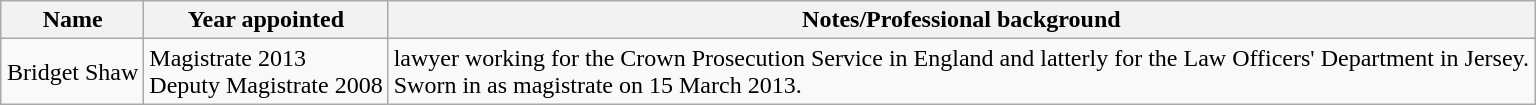<table class="wikitable" style="margin:auto;">
<tr>
<th scope="col">Name</th>
<th scope="col">Year appointed</th>
<th scope="col">Notes/Professional background</th>
</tr>
<tr>
<td>Bridget Shaw</td>
<td>Magistrate 2013<br>Deputy Magistrate 2008</td>
<td>lawyer working for the Crown Prosecution Service in England and latterly for the Law Officers' Department in Jersey.<br>Sworn in as magistrate on 15 March 2013.</td>
</tr>
</table>
